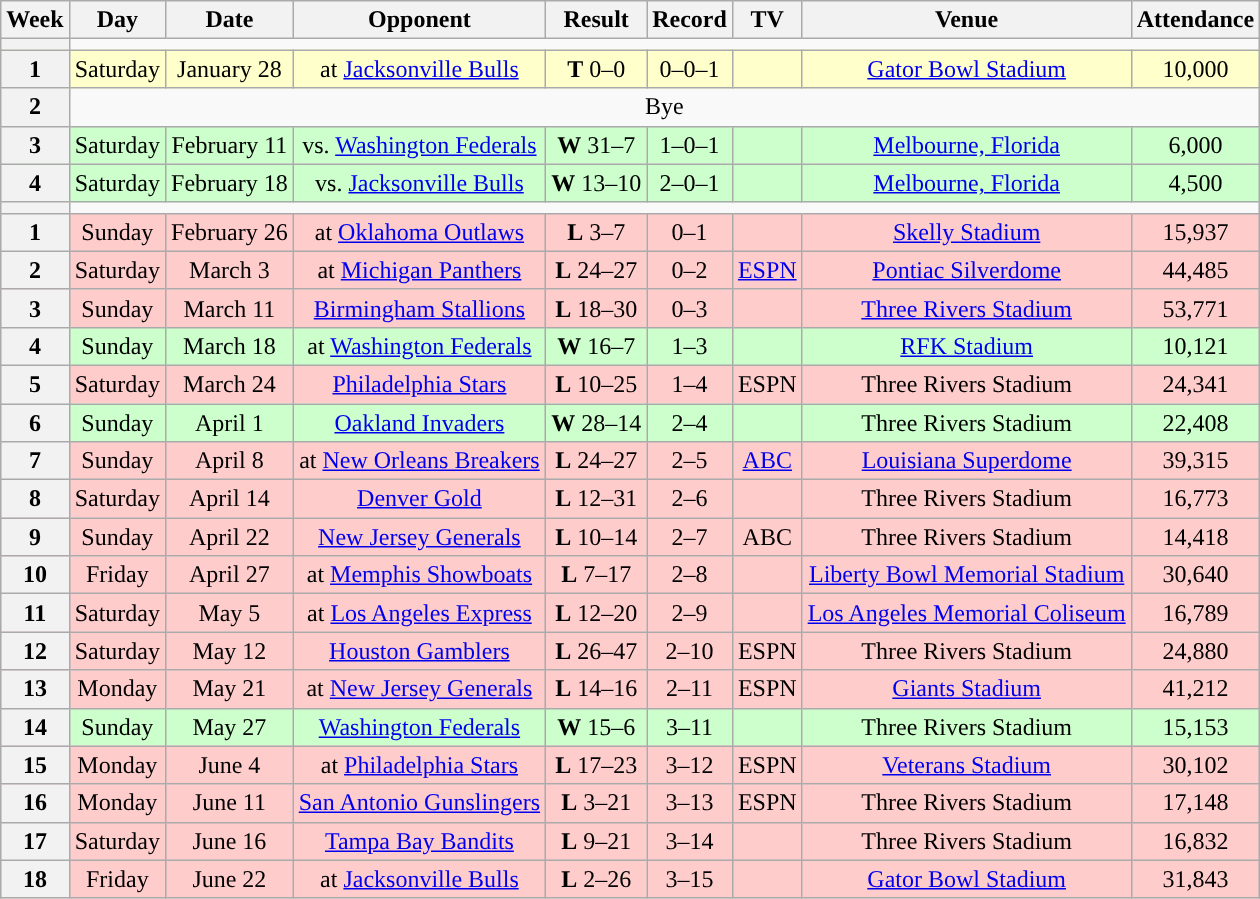<table class="wikitable" style="text-align:center">
<tr>
<th>Week</th>
<th>Day</th>
<th>Date</th>
<th>Opponent</th>
<th>Result</th>
<th>Record</th>
<th>TV</th>
<th>Venue</th>
<th>Attendance</th>
</tr>
<tr>
<th></th>
</tr>
<tr style="background:#ffc">
<th>1</th>
<td>Saturday</td>
<td>January 28</td>
<td>at <a href='#'>Jacksonville Bulls</a></td>
<td><strong>T</strong> 0–0</td>
<td>0–0–1</td>
<td></td>
<td><a href='#'>Gator Bowl Stadium</a></td>
<td>10,000</td>
</tr>
<tr>
<th>2</th>
<td colspan=8>Bye</td>
</tr>
<tr style="background:#cfc">
<th>3</th>
<td>Saturday</td>
<td>February 11</td>
<td>vs. <a href='#'>Washington Federals</a></td>
<td><strong>W</strong> 31–7</td>
<td>1–0–1</td>
<td></td>
<td><a href='#'>Melbourne, Florida</a></td>
<td>6,000</td>
</tr>
<tr style="background:#cfc">
<th>4</th>
<td>Saturday</td>
<td>February 18</td>
<td>vs. <a href='#'>Jacksonville Bulls</a></td>
<td><strong>W</strong> 13–10</td>
<td>2–0–1</td>
<td></td>
<td><a href='#'>Melbourne, Florida</a></td>
<td>4,500</td>
</tr>
<tr>
<th></th>
</tr>
<tr style="background:#fcc">
<th>1</th>
<td>Sunday</td>
<td>February 26</td>
<td>at <a href='#'>Oklahoma Outlaws</a></td>
<td><strong>L</strong> 3–7</td>
<td>0–1</td>
<td></td>
<td><a href='#'>Skelly Stadium</a></td>
<td>15,937</td>
</tr>
<tr style="background:#fcc">
<th>2</th>
<td>Saturday</td>
<td>March 3</td>
<td>at <a href='#'>Michigan Panthers</a></td>
<td><strong>L</strong> 24–27</td>
<td>0–2</td>
<td><a href='#'>ESPN</a></td>
<td><a href='#'>Pontiac Silverdome</a></td>
<td>44,485</td>
</tr>
<tr style="background:#fcc">
<th>3</th>
<td>Sunday</td>
<td>March 11</td>
<td><a href='#'>Birmingham Stallions</a></td>
<td><strong>L</strong> 18–30</td>
<td>0–3</td>
<td></td>
<td><a href='#'>Three Rivers Stadium</a></td>
<td>53,771</td>
</tr>
<tr style="background:#cfc">
<th>4</th>
<td>Sunday</td>
<td>March 18</td>
<td>at <a href='#'>Washington Federals</a></td>
<td><strong>W</strong> 16–7</td>
<td>1–3</td>
<td></td>
<td><a href='#'>RFK Stadium</a></td>
<td>10,121</td>
</tr>
<tr style="background:#fcc">
<th>5</th>
<td>Saturday</td>
<td>March 24</td>
<td><a href='#'>Philadelphia Stars</a></td>
<td><strong>L</strong> 10–25</td>
<td>1–4</td>
<td>ESPN</td>
<td>Three Rivers Stadium</td>
<td>24,341</td>
</tr>
<tr style="background:#cfc">
<th>6</th>
<td>Sunday</td>
<td>April 1</td>
<td><a href='#'>Oakland Invaders</a></td>
<td><strong>W</strong> 28–14</td>
<td>2–4</td>
<td></td>
<td>Three Rivers Stadium</td>
<td>22,408</td>
</tr>
<tr style="background:#fcc">
<th>7</th>
<td>Sunday</td>
<td>April 8</td>
<td>at <a href='#'>New Orleans Breakers</a></td>
<td><strong>L</strong> 24–27</td>
<td>2–5</td>
<td><a href='#'>ABC</a></td>
<td><a href='#'>Louisiana Superdome</a></td>
<td>39,315</td>
</tr>
<tr style="background:#fcc">
<th>8</th>
<td>Saturday</td>
<td>April 14</td>
<td><a href='#'>Denver Gold</a></td>
<td><strong>L</strong> 12–31</td>
<td>2–6</td>
<td></td>
<td>Three Rivers Stadium</td>
<td>16,773</td>
</tr>
<tr style="background:#fcc">
<th>9</th>
<td>Sunday</td>
<td>April 22</td>
<td><a href='#'>New Jersey Generals</a></td>
<td><strong>L</strong> 10–14</td>
<td>2–7</td>
<td>ABC</td>
<td>Three Rivers Stadium</td>
<td>14,418</td>
</tr>
<tr style="background:#fcc">
<th>10</th>
<td>Friday</td>
<td>April 27</td>
<td>at <a href='#'>Memphis Showboats</a></td>
<td><strong>L</strong> 7–17</td>
<td>2–8</td>
<td></td>
<td><a href='#'>Liberty Bowl Memorial Stadium</a></td>
<td>30,640</td>
</tr>
<tr style="background:#fcc">
<th>11</th>
<td>Saturday</td>
<td>May 5</td>
<td>at <a href='#'>Los Angeles Express</a></td>
<td><strong>L</strong> 12–20</td>
<td>2–9</td>
<td></td>
<td><a href='#'>Los Angeles Memorial Coliseum</a></td>
<td>16,789</td>
</tr>
<tr style="background:#fcc">
<th>12</th>
<td>Saturday</td>
<td>May 12</td>
<td><a href='#'>Houston Gamblers</a></td>
<td><strong>L</strong> 26–47</td>
<td>2–10</td>
<td>ESPN</td>
<td>Three Rivers Stadium</td>
<td>24,880</td>
</tr>
<tr style="background:#fcc">
<th>13</th>
<td>Monday</td>
<td>May 21</td>
<td>at <a href='#'>New Jersey Generals</a></td>
<td><strong>L</strong> 14–16</td>
<td>2–11</td>
<td>ESPN</td>
<td><a href='#'>Giants Stadium</a></td>
<td>41,212</td>
</tr>
<tr style="background:#cfc">
<th>14</th>
<td>Sunday</td>
<td>May 27</td>
<td><a href='#'>Washington Federals</a></td>
<td><strong>W</strong> 15–6</td>
<td>3–11</td>
<td></td>
<td>Three Rivers Stadium</td>
<td>15,153</td>
</tr>
<tr style="background:#fcc">
<th>15</th>
<td>Monday</td>
<td>June 4</td>
<td>at <a href='#'>Philadelphia Stars</a></td>
<td><strong>L</strong> 17–23</td>
<td>3–12</td>
<td>ESPN</td>
<td><a href='#'>Veterans Stadium</a></td>
<td>30,102</td>
</tr>
<tr style="background:#fcc">
<th>16</th>
<td>Monday</td>
<td>June 11</td>
<td><a href='#'>San Antonio Gunslingers</a></td>
<td><strong>L</strong> 3–21</td>
<td>3–13</td>
<td>ESPN</td>
<td>Three Rivers Stadium</td>
<td>17,148</td>
</tr>
<tr style="background:#fcc">
<th>17</th>
<td>Saturday</td>
<td>June 16</td>
<td><a href='#'>Tampa Bay Bandits</a></td>
<td><strong>L</strong> 9–21</td>
<td>3–14</td>
<td></td>
<td>Three Rivers Stadium</td>
<td>16,832</td>
</tr>
<tr style="background:#fcc">
<th>18</th>
<td>Friday</td>
<td>June 22</td>
<td>at <a href='#'>Jacksonville Bulls</a></td>
<td><strong>L</strong> 2–26</td>
<td>3–15</td>
<td></td>
<td><a href='#'>Gator Bowl Stadium</a></td>
<td>31,843</td>
</tr>
</table>
